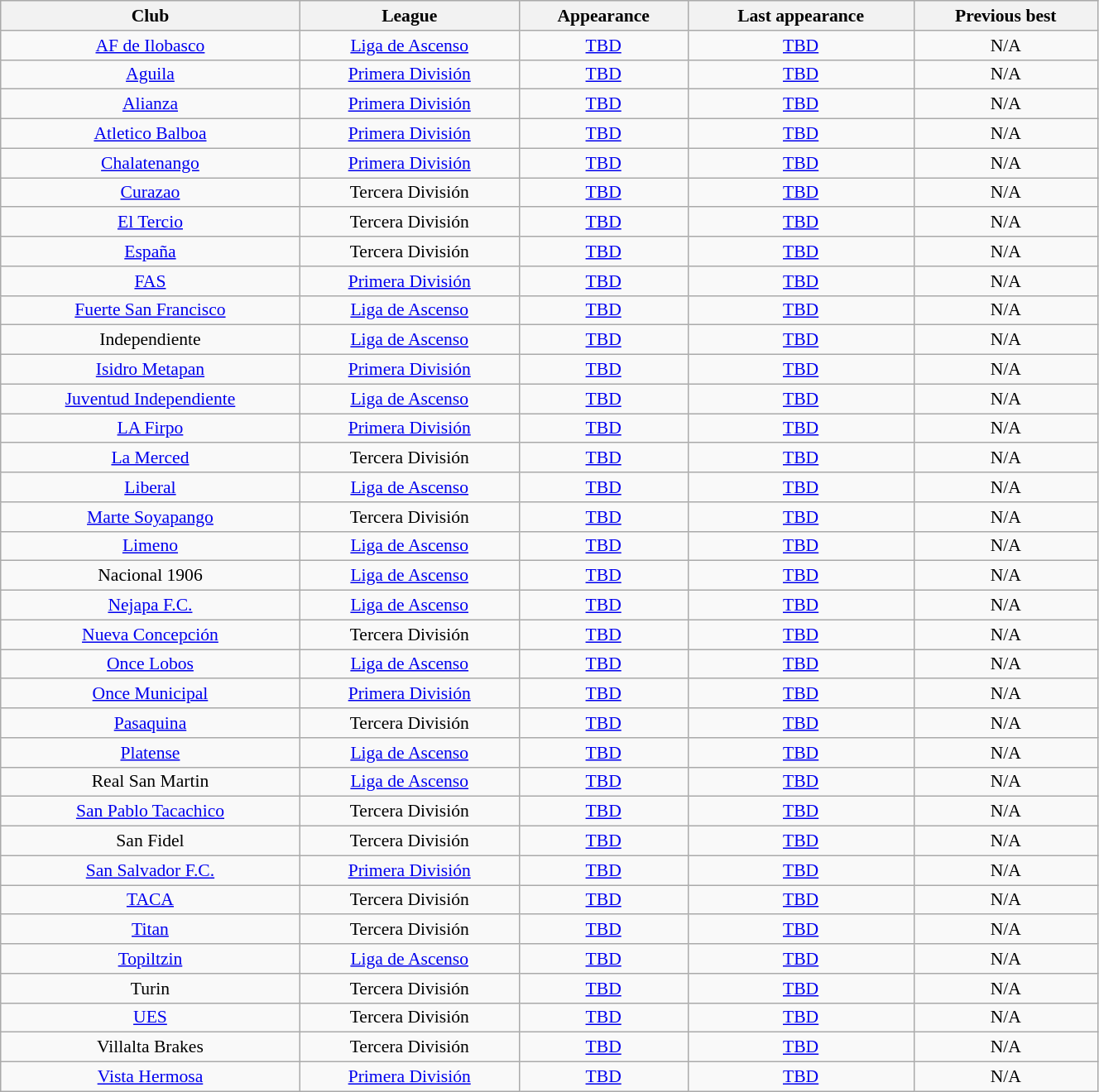<table class="wikitable sortable" width=70% style="text-align:center; font-size:90%">
<tr>
<th align="center">Club</th>
<th align="center">League</th>
<th align="center">Appearance</th>
<th align="center">Last appearance</th>
<th align="center">Previous best</th>
</tr>
<tr>
<td><a href='#'>AF de Ilobasco</a></td>
<td><a href='#'>Liga de Ascenso</a></td>
<td><a href='#'>TBD</a></td>
<td><a href='#'>TBD</a></td>
<td>N/A</td>
</tr>
<tr>
<td><a href='#'>Aguila</a></td>
<td><a href='#'>Primera División</a></td>
<td><a href='#'>TBD</a></td>
<td><a href='#'>TBD</a></td>
<td>N/A</td>
</tr>
<tr>
<td><a href='#'>Alianza</a></td>
<td><a href='#'>Primera División</a></td>
<td><a href='#'>TBD</a></td>
<td><a href='#'>TBD</a></td>
<td>N/A</td>
</tr>
<tr>
<td><a href='#'>Atletico Balboa</a></td>
<td><a href='#'>Primera División</a></td>
<td><a href='#'>TBD</a></td>
<td><a href='#'>TBD</a></td>
<td>N/A</td>
</tr>
<tr>
<td><a href='#'>Chalatenango</a></td>
<td><a href='#'>Primera División</a></td>
<td><a href='#'>TBD</a></td>
<td><a href='#'>TBD</a></td>
<td>N/A</td>
</tr>
<tr>
<td><a href='#'>Curazao</a></td>
<td>Tercera División</td>
<td><a href='#'>TBD</a></td>
<td><a href='#'>TBD</a></td>
<td>N/A</td>
</tr>
<tr>
<td><a href='#'>El Tercio</a></td>
<td>Tercera División</td>
<td><a href='#'>TBD</a></td>
<td><a href='#'>TBD</a></td>
<td>N/A</td>
</tr>
<tr>
<td><a href='#'>España</a></td>
<td>Tercera División</td>
<td><a href='#'>TBD</a></td>
<td><a href='#'>TBD</a></td>
<td>N/A</td>
</tr>
<tr>
<td><a href='#'>FAS</a></td>
<td><a href='#'>Primera División</a></td>
<td><a href='#'>TBD</a></td>
<td><a href='#'>TBD</a></td>
<td>N/A</td>
</tr>
<tr>
<td><a href='#'>Fuerte San Francisco</a></td>
<td><a href='#'>Liga de Ascenso</a></td>
<td><a href='#'>TBD</a></td>
<td><a href='#'>TBD</a></td>
<td>N/A</td>
</tr>
<tr>
<td>Independiente</td>
<td><a href='#'>Liga de Ascenso</a></td>
<td><a href='#'>TBD</a></td>
<td><a href='#'>TBD</a></td>
<td>N/A</td>
</tr>
<tr>
<td><a href='#'>Isidro Metapan</a></td>
<td><a href='#'>Primera División</a></td>
<td><a href='#'>TBD</a></td>
<td><a href='#'>TBD</a></td>
<td>N/A</td>
</tr>
<tr>
<td><a href='#'>Juventud Independiente</a></td>
<td><a href='#'>Liga de Ascenso</a></td>
<td><a href='#'>TBD</a></td>
<td><a href='#'>TBD</a></td>
<td>N/A</td>
</tr>
<tr>
<td><a href='#'>LA Firpo</a></td>
<td><a href='#'>Primera División</a></td>
<td><a href='#'>TBD</a></td>
<td><a href='#'>TBD</a></td>
<td>N/A</td>
</tr>
<tr>
<td><a href='#'>La Merced</a></td>
<td>Tercera División</td>
<td><a href='#'>TBD</a></td>
<td><a href='#'>TBD</a></td>
<td>N/A</td>
</tr>
<tr>
<td><a href='#'>Liberal</a></td>
<td><a href='#'>Liga de Ascenso</a></td>
<td><a href='#'>TBD</a></td>
<td><a href='#'>TBD</a></td>
<td>N/A</td>
</tr>
<tr>
<td><a href='#'>Marte Soyapango</a></td>
<td>Tercera División</td>
<td><a href='#'>TBD</a></td>
<td><a href='#'>TBD</a></td>
<td>N/A</td>
</tr>
<tr>
<td><a href='#'>Limeno</a></td>
<td><a href='#'>Liga de Ascenso</a></td>
<td><a href='#'>TBD</a></td>
<td><a href='#'>TBD</a></td>
<td>N/A</td>
</tr>
<tr>
<td>Nacional 1906</td>
<td><a href='#'>Liga de Ascenso</a></td>
<td><a href='#'>TBD</a></td>
<td><a href='#'>TBD</a></td>
<td>N/A</td>
</tr>
<tr>
<td><a href='#'>Nejapa F.C.</a></td>
<td><a href='#'>Liga de Ascenso</a></td>
<td><a href='#'>TBD</a></td>
<td><a href='#'>TBD</a></td>
<td>N/A</td>
</tr>
<tr>
<td><a href='#'>Nueva Concepción</a></td>
<td>Tercera División</td>
<td><a href='#'>TBD</a></td>
<td><a href='#'>TBD</a></td>
<td>N/A</td>
</tr>
<tr>
<td><a href='#'>Once Lobos</a></td>
<td><a href='#'>Liga de Ascenso</a></td>
<td><a href='#'>TBD</a></td>
<td><a href='#'>TBD</a></td>
<td>N/A</td>
</tr>
<tr>
<td><a href='#'>Once Municipal</a></td>
<td><a href='#'>Primera División</a></td>
<td><a href='#'>TBD</a></td>
<td><a href='#'>TBD</a></td>
<td>N/A</td>
</tr>
<tr>
<td><a href='#'>Pasaquina</a></td>
<td>Tercera División</td>
<td><a href='#'>TBD</a></td>
<td><a href='#'>TBD</a></td>
<td>N/A</td>
</tr>
<tr>
<td><a href='#'>Platense</a></td>
<td><a href='#'>Liga de Ascenso</a></td>
<td><a href='#'>TBD</a></td>
<td><a href='#'>TBD</a></td>
<td>N/A</td>
</tr>
<tr>
<td>Real San Martin</td>
<td><a href='#'>Liga de Ascenso</a></td>
<td><a href='#'>TBD</a></td>
<td><a href='#'>TBD</a></td>
<td>N/A</td>
</tr>
<tr>
<td><a href='#'>San Pablo Tacachico</a></td>
<td>Tercera División</td>
<td><a href='#'>TBD</a></td>
<td><a href='#'>TBD</a></td>
<td>N/A</td>
</tr>
<tr>
<td>San Fidel</td>
<td>Tercera División</td>
<td><a href='#'>TBD</a></td>
<td><a href='#'>TBD</a></td>
<td>N/A</td>
</tr>
<tr>
<td><a href='#'>San Salvador F.C.</a></td>
<td><a href='#'>Primera División</a></td>
<td><a href='#'>TBD</a></td>
<td><a href='#'>TBD</a></td>
<td>N/A</td>
</tr>
<tr>
<td><a href='#'>TACA</a></td>
<td>Tercera División</td>
<td><a href='#'>TBD</a></td>
<td><a href='#'>TBD</a></td>
<td>N/A</td>
</tr>
<tr>
<td><a href='#'>Titan</a></td>
<td>Tercera División</td>
<td><a href='#'>TBD</a></td>
<td><a href='#'>TBD</a></td>
<td>N/A</td>
</tr>
<tr>
<td><a href='#'>Topiltzin</a></td>
<td><a href='#'>Liga de Ascenso</a></td>
<td><a href='#'>TBD</a></td>
<td><a href='#'>TBD</a></td>
<td>N/A</td>
</tr>
<tr>
<td>Turin</td>
<td>Tercera División</td>
<td><a href='#'>TBD</a></td>
<td><a href='#'>TBD</a></td>
<td>N/A</td>
</tr>
<tr>
<td><a href='#'>UES</a></td>
<td>Tercera División</td>
<td><a href='#'>TBD</a></td>
<td><a href='#'>TBD</a></td>
<td>N/A</td>
</tr>
<tr>
<td>Villalta Brakes</td>
<td>Tercera División</td>
<td><a href='#'>TBD</a></td>
<td><a href='#'>TBD</a></td>
<td>N/A</td>
</tr>
<tr>
<td><a href='#'>Vista Hermosa</a></td>
<td><a href='#'>Primera División</a></td>
<td><a href='#'>TBD</a></td>
<td><a href='#'>TBD</a></td>
<td>N/A</td>
</tr>
</table>
